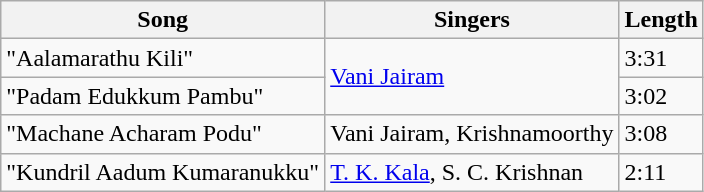<table class="wikitable">
<tr>
<th>Song</th>
<th>Singers</th>
<th>Length</th>
</tr>
<tr>
<td>"Aalamarathu Kili"</td>
<td rowspan=2><a href='#'>Vani Jairam</a></td>
<td>3:31</td>
</tr>
<tr>
<td>"Padam Edukkum Pambu"</td>
<td>3:02</td>
</tr>
<tr>
<td>"Machane Acharam Podu"</td>
<td>Vani Jairam, Krishnamoorthy</td>
<td>3:08</td>
</tr>
<tr>
<td>"Kundril Aadum Kumaranukku"</td>
<td><a href='#'>T. K. Kala</a>, S. C. Krishnan</td>
<td>2:11</td>
</tr>
</table>
